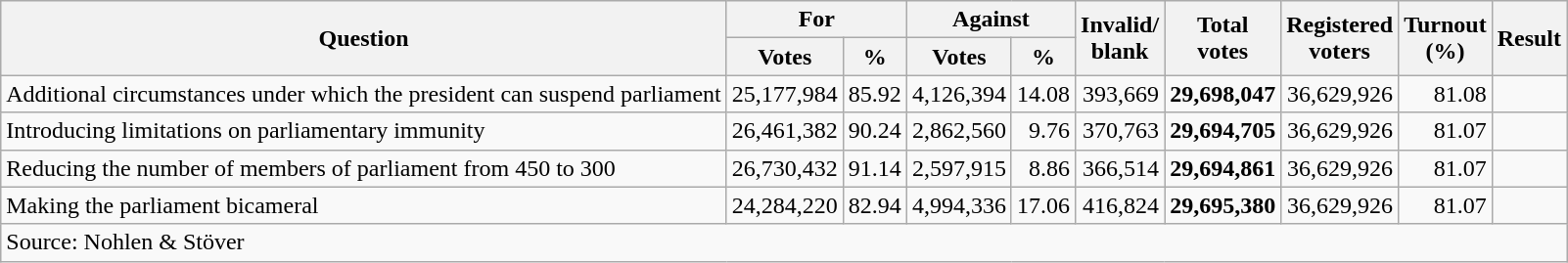<table class=wikitable style=text-align:right>
<tr>
<th rowspan=2>Question</th>
<th colspan=2>For</th>
<th colspan=2>Against</th>
<th rowspan=2>Invalid/<br>blank</th>
<th rowspan=2>Total<br>votes</th>
<th rowspan=2>Registered<br>voters</th>
<th rowspan=2>Turnout<br>(%)</th>
<th rowspan=2>Result</th>
</tr>
<tr>
<th>Votes</th>
<th>%</th>
<th>Votes</th>
<th>%</th>
</tr>
<tr>
<td align=left>Additional circumstances under which the president can suspend parliament</td>
<td>25,177,984</td>
<td>85.92</td>
<td>4,126,394</td>
<td>14.08</td>
<td>393,669</td>
<td><strong>29,698,047</strong></td>
<td>36,629,926</td>
<td>81.08</td>
<td></td>
</tr>
<tr>
<td align=left>Introducing limitations on parliamentary immunity</td>
<td>26,461,382</td>
<td>90.24</td>
<td>2,862,560</td>
<td>9.76</td>
<td>370,763</td>
<td><strong>29,694,705</strong></td>
<td>36,629,926</td>
<td>81.07</td>
<td></td>
</tr>
<tr>
<td align=left>Reducing the number of members of parliament from 450 to 300</td>
<td>26,730,432</td>
<td>91.14</td>
<td>2,597,915</td>
<td>8.86</td>
<td>366,514</td>
<td><strong>29,694,861</strong></td>
<td>36,629,926</td>
<td>81.07</td>
<td></td>
</tr>
<tr>
<td align=left>Making the parliament bicameral</td>
<td>24,284,220</td>
<td>82.94</td>
<td>4,994,336</td>
<td>17.06</td>
<td>416,824</td>
<td><strong>29,695,380</strong></td>
<td>36,629,926</td>
<td>81.07</td>
<td></td>
</tr>
<tr>
<td colspan=10 align=left>Source: Nohlen & Stöver</td>
</tr>
</table>
